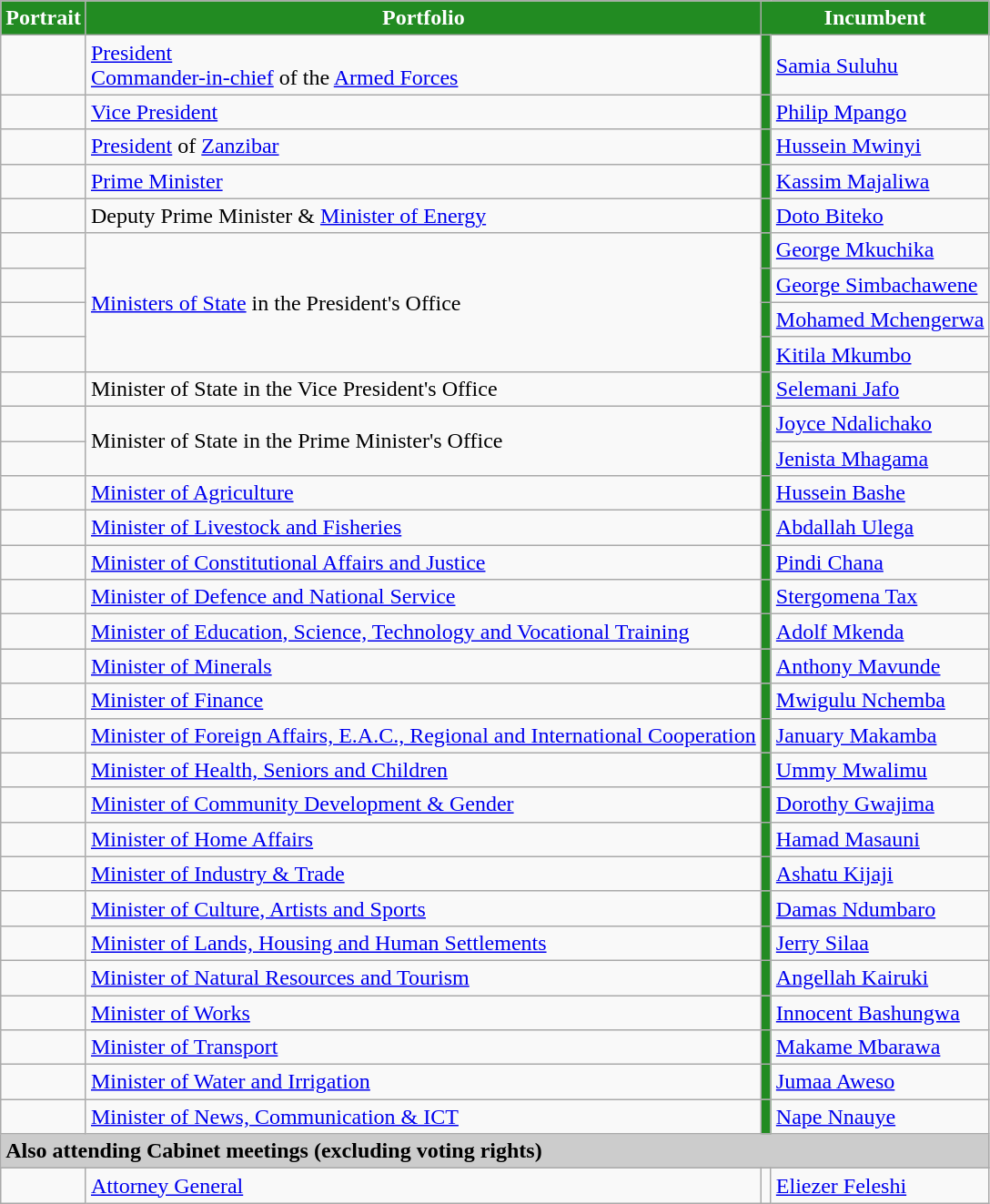<table class="wikitable" id="12 September 2021">
<tr>
<th style="background-color:#228B22;color: white">Portrait</th>
<th style="background-color:#228B22;color: white">Portfolio</th>
<th colspan="2" style="background-color:#228B22;color: white">Incumbent</th>
</tr>
<tr>
<td></td>
<td><a href='#'>President</a><br><a href='#'>Commander-in-chief</a> of the <a href='#'>Armed Forces</a></td>
<td style="background:#228B22"></td>
<td><a href='#'>Samia Suluhu</a></td>
</tr>
<tr>
<td></td>
<td><a href='#'>Vice President</a></td>
<td style="background:#228B22"></td>
<td><a href='#'>Philip Mpango</a></td>
</tr>
<tr>
<td></td>
<td><a href='#'>President</a> of <a href='#'>Zanzibar</a><br></td>
<td style="background:#228B22"></td>
<td><a href='#'>Hussein Mwinyi</a></td>
</tr>
<tr>
<td></td>
<td><a href='#'>Prime Minister</a></td>
<td style="background:#228B22"></td>
<td><a href='#'>Kassim Majaliwa</a> </td>
</tr>
<tr>
<td></td>
<td>Deputy Prime Minister & <a href='#'>Minister of Energy</a></td>
<td style="background:#228B22"></td>
<td><a href='#'>Doto Biteko</a> </td>
</tr>
<tr>
<td></td>
<td rowspan="4"><a href='#'>Ministers of State</a> in the President's Office <br></td>
<td style="background:#228B22"></td>
<td><a href='#'>George Mkuchika</a> </td>
</tr>
<tr>
<td></td>
<td style="background:#228B22"></td>
<td><a href='#'>George Simbachawene</a> </td>
</tr>
<tr>
<td></td>
<td style="background:#228B22"></td>
<td><a href='#'>Mohamed Mchengerwa</a> </td>
</tr>
<tr>
<td></td>
<td style="background:#228B22"></td>
<td><a href='#'>Kitila Mkumbo</a></td>
</tr>
<tr>
<td></td>
<td>Minister of State in the Vice President's Office <br></td>
<td style="background:#228B22"></td>
<td><a href='#'>Selemani Jafo</a> </td>
</tr>
<tr>
<td></td>
<td rowspan="2">Minister of State in the Prime Minister's Office <br></td>
<td rowspan="2" style="background:#228B22"></td>
<td><a href='#'>Joyce Ndalichako</a> </td>
</tr>
<tr>
<td></td>
<td><a href='#'>Jenista Mhagama</a> </td>
</tr>
<tr>
<td></td>
<td><a href='#'>Minister of Agriculture</a></td>
<td style="background:#228B22"></td>
<td><a href='#'>Hussein Bashe</a> </td>
</tr>
<tr>
<td></td>
<td><a href='#'>Minister of Livestock and Fisheries</a></td>
<td style="background:#228B22"></td>
<td><a href='#'>Abdallah Ulega</a> </td>
</tr>
<tr>
<td></td>
<td><a href='#'>Minister of Constitutional Affairs and Justice</a></td>
<td style="background:#228B22"></td>
<td><a href='#'>Pindi Chana</a> </td>
</tr>
<tr>
<td></td>
<td><a href='#'>Minister of Defence and National Service</a></td>
<td style="background:#228B22"></td>
<td><a href='#'>Stergomena Tax</a> </td>
</tr>
<tr>
<td></td>
<td><a href='#'>Minister of Education, Science, Technology and Vocational Training</a></td>
<td style="background:#228B22"></td>
<td><a href='#'>Adolf Mkenda</a> </td>
</tr>
<tr>
<td></td>
<td><a href='#'>Minister of Minerals</a></td>
<td style="background:#228B22"></td>
<td><a href='#'>Anthony Mavunde</a> </td>
</tr>
<tr>
<td></td>
<td><a href='#'>Minister of Finance</a></td>
<td style="background:#228B22"></td>
<td><a href='#'>Mwigulu Nchemba</a> </td>
</tr>
<tr>
<td></td>
<td><a href='#'>Minister of Foreign Affairs, E.A.C., Regional and International Cooperation</a></td>
<td style="background:#228B22"></td>
<td><a href='#'>January Makamba</a> </td>
</tr>
<tr>
<td></td>
<td><a href='#'>Minister of Health, Seniors and Children</a></td>
<td style="background:#228B22"></td>
<td><a href='#'>Ummy Mwalimu</a> </td>
</tr>
<tr>
<td></td>
<td><a href='#'>Minister of Community Development & Gender</a></td>
<td style="background:#228B22"></td>
<td><a href='#'>Dorothy Gwajima</a> </td>
</tr>
<tr>
<td></td>
<td><a href='#'>Minister of Home Affairs</a></td>
<td style="background:#228B22"></td>
<td><a href='#'>Hamad Masauni</a> </td>
</tr>
<tr>
<td></td>
<td><a href='#'>Minister of Industry & Trade</a></td>
<td style="background:#228B22"></td>
<td><a href='#'>Ashatu Kijaji</a> </td>
</tr>
<tr>
<td></td>
<td><a href='#'>Minister of Culture, Artists and Sports</a></td>
<td style="background:#228B22"></td>
<td><a href='#'>Damas Ndumbaro</a> </td>
</tr>
<tr>
<td></td>
<td><a href='#'>Minister of Lands, Housing and Human Settlements</a></td>
<td style="background:#228B22"></td>
<td><a href='#'>Jerry Silaa</a> </td>
</tr>
<tr>
<td></td>
<td><a href='#'>Minister of Natural Resources and Tourism</a></td>
<td style="background:#228B22"></td>
<td><a href='#'>Angellah Kairuki</a> </td>
</tr>
<tr>
<td></td>
<td><a href='#'>Minister of Works</a></td>
<td style="background:#228B22"></td>
<td><a href='#'>Innocent Bashungwa</a> </td>
</tr>
<tr>
<td></td>
<td><a href='#'>Minister of Transport</a></td>
<td style="background:#228B22"></td>
<td><a href='#'>Makame Mbarawa</a> </td>
</tr>
<tr>
<td></td>
<td><a href='#'>Minister of Water and Irrigation</a></td>
<td style="background:#228B22"></td>
<td><a href='#'>Jumaa Aweso</a> </td>
</tr>
<tr>
<td></td>
<td><a href='#'>Minister of News, Communication & ICT</a></td>
<td style="background:#228B22"></td>
<td><a href='#'>Nape Nnauye</a> </td>
</tr>
<tr>
<td colspan="4" style="background:#cccccc;"><strong>Also attending Cabinet meetings (excluding voting rights) </strong></td>
</tr>
<tr>
<td></td>
<td><a href='#'>Attorney General</a></td>
<td></td>
<td><a href='#'>Eliezer Feleshi</a></td>
</tr>
</table>
